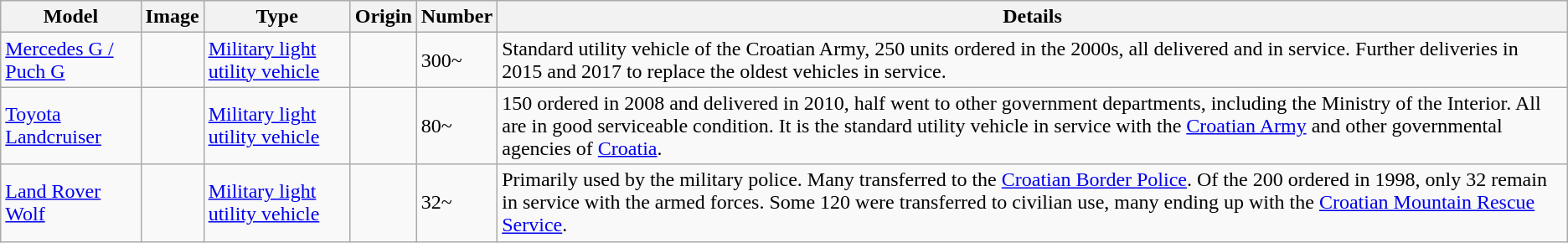<table class="wikitable">
<tr>
<th>Model</th>
<th>Image</th>
<th>Type</th>
<th>Origin</th>
<th>Number</th>
<th>Details</th>
</tr>
<tr>
<td><a href='#'>Mercedes G / Puch G</a></td>
<td></td>
<td><a href='#'>Military light utility vehicle</a></td>
<td><br><br></td>
<td>300~</td>
<td>Standard utility vehicle of the Croatian Army, 250 units ordered in the 2000s, all delivered and in service. Further deliveries in 2015 and 2017 to replace the oldest vehicles in service.</td>
</tr>
<tr>
<td><a href='#'>Toyota Landcruiser</a></td>
<td></td>
<td><a href='#'>Military light utility vehicle</a></td>
<td></td>
<td>80~</td>
<td>150 ordered in 2008 and delivered in 2010, half went to other government departments, including the Ministry of the Interior. All are in good serviceable condition. It is the standard utility vehicle in service with the <a href='#'>Croatian Army</a> and other governmental agencies of <a href='#'>Croatia</a>.</td>
</tr>
<tr>
<td><a href='#'>Land Rover Wolf</a></td>
<td></td>
<td><a href='#'>Military light utility vehicle</a></td>
<td></td>
<td>32~</td>
<td>Primarily used by the military police. Many transferred to the <a href='#'>Croatian Border Police</a>. Of the 200 ordered in 1998, only 32 remain in service with the armed forces. Some 120 were transferred to civilian use, many ending up with the <a href='#'>Croatian Mountain Rescue Service</a>.</td>
</tr>
</table>
